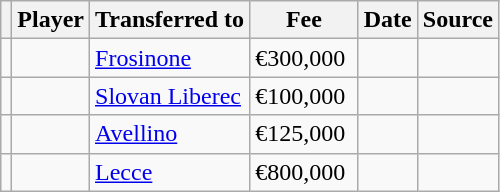<table class="wikitable plainrowheaders sortable">
<tr>
<th></th>
<th scope="col">Player</th>
<th>Transferred to</th>
<th style="width: 65px;">Fee</th>
<th scope="col">Date</th>
<th scope="col">Source</th>
</tr>
<tr>
<td align=center></td>
<td></td>
<td> <a href='#'>Frosinone</a></td>
<td>€300,000</td>
<td></td>
<td></td>
</tr>
<tr>
<td align=center></td>
<td></td>
<td> <a href='#'>Slovan Liberec</a></td>
<td>€100,000</td>
<td></td>
<td></td>
</tr>
<tr>
<td align=center></td>
<td></td>
<td> <a href='#'>Avellino</a></td>
<td>€125,000</td>
<td></td>
<td></td>
</tr>
<tr>
<td align=center></td>
<td></td>
<td> <a href='#'>Lecce</a></td>
<td>€800,000</td>
<td></td>
<td></td>
</tr>
</table>
